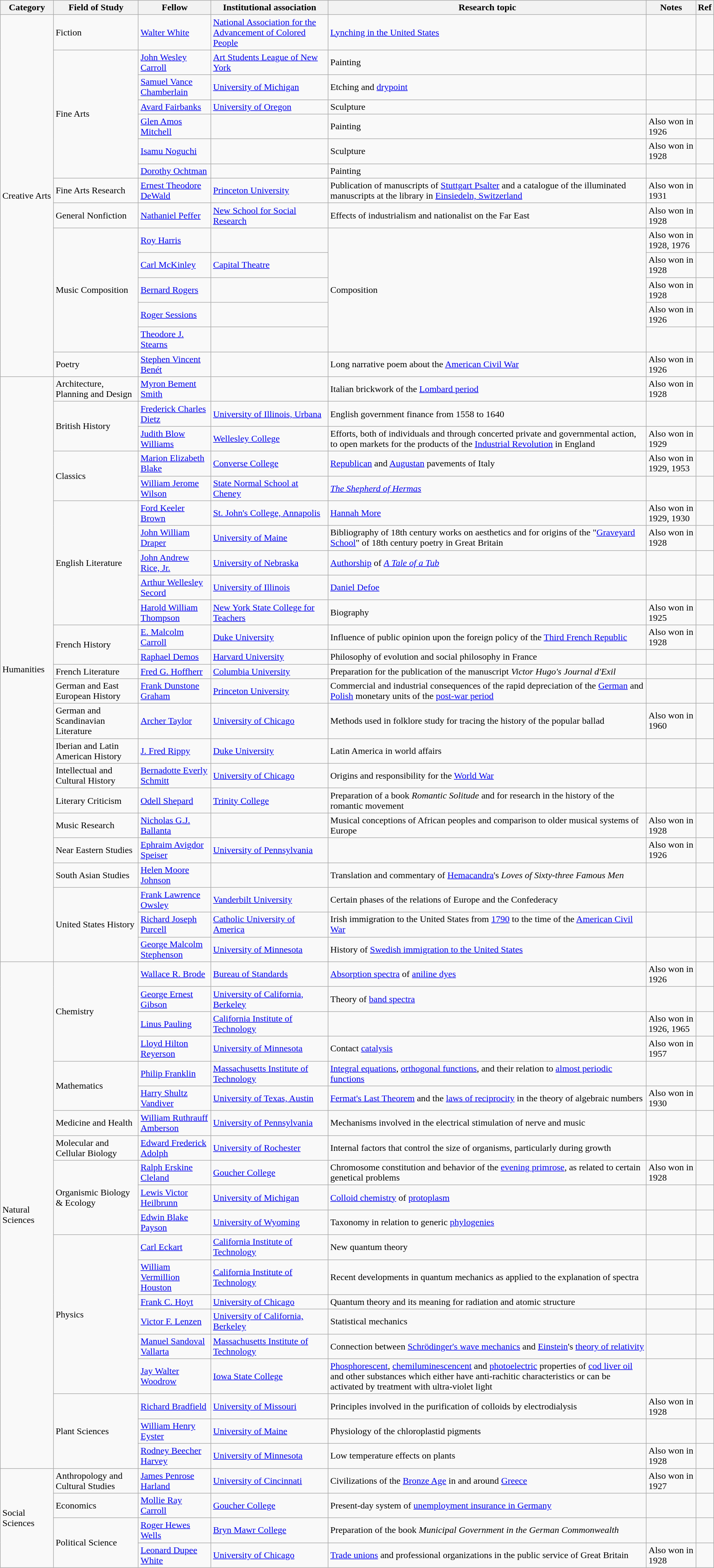<table class="wikitable sortable static-row-numbers static-row-header-text">
<tr>
<th>Category</th>
<th>Field of Study</th>
<th>Fellow</th>
<th>Institutional association </th>
<th>Research topic</th>
<th>Notes</th>
<th class="unsortable">Ref</th>
</tr>
<tr>
<td rowspan="15">Creative Arts</td>
<td>Fiction</td>
<td><a href='#'>Walter White</a></td>
<td><a href='#'>National Association for the Advancement of Colored People</a></td>
<td><a href='#'>Lynching in the United States</a></td>
<td></td>
<td></td>
</tr>
<tr>
<td rowspan="6">Fine Arts</td>
<td><a href='#'>John Wesley Carroll</a></td>
<td><a href='#'>Art Students League of New York</a></td>
<td>Painting</td>
<td></td>
<td></td>
</tr>
<tr>
<td><a href='#'>Samuel Vance Chamberlain</a></td>
<td><a href='#'>University of Michigan</a></td>
<td>Etching and <a href='#'>drypoint</a></td>
<td></td>
<td></td>
</tr>
<tr>
<td><a href='#'>Avard Fairbanks</a></td>
<td><a href='#'>University of Oregon</a></td>
<td>Sculpture</td>
<td></td>
<td></td>
</tr>
<tr>
<td><a href='#'>Glen Amos Mitchell</a></td>
<td></td>
<td>Painting</td>
<td>Also won in 1926</td>
<td></td>
</tr>
<tr>
<td><a href='#'>Isamu Noguchi</a></td>
<td></td>
<td>Sculpture</td>
<td>Also won in 1928</td>
<td></td>
</tr>
<tr>
<td><a href='#'>Dorothy Ochtman</a></td>
<td></td>
<td>Painting</td>
<td></td>
<td></td>
</tr>
<tr>
<td>Fine Arts Research</td>
<td><a href='#'>Ernest Theodore DeWald</a></td>
<td><a href='#'>Princeton University</a></td>
<td>Publication of manuscripts of <a href='#'>Stuttgart Psalter</a> and a catalogue of the illuminated manuscripts at the library in <a href='#'>Einsiedeln, Switzerland</a></td>
<td>Also won in 1931</td>
<td></td>
</tr>
<tr>
<td>General Nonfiction</td>
<td><a href='#'>Nathaniel Peffer</a></td>
<td><a href='#'>New School for Social Research</a></td>
<td>Effects of industrialism and nationalist on the Far East</td>
<td>Also won in 1928</td>
<td></td>
</tr>
<tr>
<td rowspan="5">Music Composition</td>
<td><a href='#'>Roy Harris</a></td>
<td></td>
<td rowspan="5">Composition</td>
<td>Also won in 1928, 1976</td>
<td></td>
</tr>
<tr>
<td><a href='#'>Carl McKinley</a></td>
<td><a href='#'>Capital Theatre</a></td>
<td>Also won in 1928</td>
<td></td>
</tr>
<tr>
<td><a href='#'>Bernard Rogers</a></td>
<td></td>
<td>Also won in 1928</td>
<td></td>
</tr>
<tr>
<td><a href='#'>Roger Sessions</a></td>
<td></td>
<td>Also won in 1926</td>
<td></td>
</tr>
<tr>
<td><a href='#'>Theodore J. Stearns</a></td>
<td></td>
<td></td>
<td></td>
</tr>
<tr>
<td>Poetry</td>
<td><a href='#'>Stephen Vincent Benét</a></td>
<td></td>
<td>Long narrative poem about the <a href='#'>American Civil War</a></td>
<td>Also won in 1926</td>
<td></td>
</tr>
<tr>
<td rowspan="24">Humanities</td>
<td>Architecture, Planning and Design</td>
<td><a href='#'>Myron Bement Smith</a></td>
<td></td>
<td>Italian brickwork of the <a href='#'>Lombard period</a></td>
<td>Also won in 1928</td>
<td></td>
</tr>
<tr>
<td rowspan="2">British History</td>
<td><a href='#'>Frederick Charles Dietz</a></td>
<td><a href='#'>University of Illinois, Urbana</a></td>
<td>English government finance from 1558 to 1640</td>
<td></td>
<td></td>
</tr>
<tr>
<td><a href='#'>Judith Blow Williams</a></td>
<td><a href='#'>Wellesley College</a></td>
<td>Efforts, both of individuals and through concerted private and governmental action, to open markets for the products of the <a href='#'>Industrial Revolution</a> in England</td>
<td>Also won in 1929</td>
<td></td>
</tr>
<tr>
<td rowspan="2">Classics</td>
<td><a href='#'>Marion Elizabeth Blake</a></td>
<td><a href='#'>Converse College</a></td>
<td><a href='#'>Republican</a> and <a href='#'>Augustan</a> pavements of Italy</td>
<td>Also won in 1929, 1953</td>
<td></td>
</tr>
<tr>
<td><a href='#'>William Jerome Wilson</a></td>
<td><a href='#'>State Normal School at Cheney</a></td>
<td><em><a href='#'>The Shepherd of Hermas</a></em></td>
<td></td>
<td></td>
</tr>
<tr>
<td rowspan="5">English Literature</td>
<td><a href='#'>Ford Keeler Brown</a></td>
<td><a href='#'>St. John's College, Annapolis</a></td>
<td><a href='#'>Hannah More</a></td>
<td>Also won in 1929, 1930</td>
<td></td>
</tr>
<tr>
<td><a href='#'>John William Draper</a></td>
<td><a href='#'>University of Maine</a></td>
<td>Bibliography of 18th century works on aesthetics and for origins of the "<a href='#'>Graveyard School</a>" of 18th century poetry in Great Britain</td>
<td>Also won in 1928</td>
<td></td>
</tr>
<tr>
<td><a href='#'>John Andrew Rice, Jr.</a></td>
<td><a href='#'>University of Nebraska</a></td>
<td><a href='#'>Authorship</a> of <em><a href='#'>A Tale of a Tub</a></em></td>
<td></td>
<td></td>
</tr>
<tr>
<td><a href='#'>Arthur Wellesley Secord</a></td>
<td><a href='#'>University of Illinois</a></td>
<td><a href='#'>Daniel Defoe</a></td>
<td></td>
<td></td>
</tr>
<tr>
<td><a href='#'>Harold William Thompson</a></td>
<td><a href='#'>New York State College for Teachers</a></td>
<td>Biography</td>
<td>Also won in 1925</td>
<td></td>
</tr>
<tr>
<td rowspan="2">French History</td>
<td><a href='#'>E. Malcolm Carroll</a></td>
<td><a href='#'>Duke University</a></td>
<td>Influence of public opinion upon the foreign policy of the <a href='#'>Third French Republic</a></td>
<td>Also won in 1928</td>
<td></td>
</tr>
<tr>
<td><a href='#'>Raphael Demos</a></td>
<td><a href='#'>Harvard University</a></td>
<td>Philosophy of evolution and social philosophy in France</td>
<td></td>
<td></td>
</tr>
<tr>
<td>French Literature</td>
<td><a href='#'>Fred G. Hoffherr</a></td>
<td><a href='#'>Columbia University</a></td>
<td>Preparation for the publication of the manuscript <em>Victor Hugo's Journal d'Exil</em></td>
<td></td>
<td></td>
</tr>
<tr>
<td>German and East European History</td>
<td><a href='#'>Frank Dunstone Graham</a></td>
<td><a href='#'>Princeton University</a></td>
<td>Commercial and industrial consequences of the rapid depreciation of the <a href='#'>German</a> and <a href='#'>Polish</a> monetary units of the <a href='#'>post-war period</a></td>
<td></td>
<td></td>
</tr>
<tr>
<td>German and Scandinavian Literature</td>
<td><a href='#'>Archer Taylor</a></td>
<td><a href='#'>University of Chicago</a></td>
<td>Methods used in folklore study for tracing the history of the popular ballad</td>
<td>Also won in 1960</td>
<td></td>
</tr>
<tr>
<td>Iberian and Latin American History</td>
<td><a href='#'>J. Fred Rippy</a></td>
<td><a href='#'>Duke University</a></td>
<td>Latin America in world affairs</td>
<td></td>
<td></td>
</tr>
<tr>
<td>Intellectual and Cultural History</td>
<td><a href='#'>Bernadotte Everly Schmitt</a></td>
<td><a href='#'>University of Chicago</a></td>
<td>Origins and responsibility for the <a href='#'>World War</a></td>
<td></td>
<td></td>
</tr>
<tr>
<td>Literary Criticism</td>
<td><a href='#'>Odell Shepard</a></td>
<td><a href='#'>Trinity College</a></td>
<td>Preparation of a book <em>Romantic Solitude</em> and for research in the history of the romantic movement</td>
<td></td>
<td></td>
</tr>
<tr>
<td>Music Research</td>
<td><a href='#'>Nicholas G.J. Ballanta</a></td>
<td></td>
<td>Musical conceptions of African peoples and comparison to older musical systems of Europe</td>
<td>Also won in 1928</td>
<td></td>
</tr>
<tr>
<td>Near Eastern Studies</td>
<td><a href='#'>Ephraim Avigdor Speiser</a></td>
<td><a href='#'>University of Pennsylvania</a></td>
<td></td>
<td>Also won in 1926</td>
<td></td>
</tr>
<tr>
<td>South Asian Studies</td>
<td><a href='#'>Helen Moore Johnson</a></td>
<td></td>
<td>Translation and commentary of <a href='#'>Hemacandra</a>'s <em>Loves of Sixty-three Famous Men</em></td>
<td></td>
<td></td>
</tr>
<tr>
<td rowspan="3">United States History</td>
<td><a href='#'>Frank Lawrence Owsley</a></td>
<td><a href='#'>Vanderbilt University</a></td>
<td>Certain phases of the relations of Europe and the Confederacy</td>
<td></td>
<td></td>
</tr>
<tr>
<td><a href='#'>Richard Joseph Purcell</a></td>
<td><a href='#'>Catholic University of America</a></td>
<td>Irish immigration to the United States from <a href='#'>1790</a> to the time of the <a href='#'>American Civil War</a></td>
<td></td>
<td></td>
</tr>
<tr>
<td><a href='#'>George Malcolm Stephenson</a></td>
<td><a href='#'>University of Minnesota</a></td>
<td>History of <a href='#'>Swedish immigration to the United States</a></td>
<td></td>
<td></td>
</tr>
<tr>
<td rowspan="20">Natural Sciences</td>
<td rowspan="4">Chemistry</td>
<td><a href='#'>Wallace R. Brode</a></td>
<td><a href='#'>Bureau of Standards</a></td>
<td><a href='#'>Absorption spectra</a> of <a href='#'>aniline dyes</a></td>
<td>Also won in 1926</td>
<td></td>
</tr>
<tr>
<td><a href='#'>George Ernest Gibson</a></td>
<td><a href='#'>University of California, Berkeley</a></td>
<td>Theory of <a href='#'>band spectra</a></td>
<td></td>
<td></td>
</tr>
<tr>
<td><a href='#'>Linus Pauling</a></td>
<td><a href='#'>California Institute of Technology</a></td>
<td></td>
<td>Also won in 1926, 1965</td>
<td></td>
</tr>
<tr>
<td><a href='#'>Lloyd Hilton Reyerson</a></td>
<td><a href='#'>University of Minnesota</a></td>
<td>Contact <a href='#'>catalysis</a></td>
<td>Also won in 1957</td>
<td></td>
</tr>
<tr>
<td rowspan="2">Mathematics</td>
<td><a href='#'>Philip Franklin</a></td>
<td><a href='#'>Massachusetts Institute of Technology</a></td>
<td><a href='#'>Integral equations</a>, <a href='#'>orthogonal functions</a>, and their relation to <a href='#'>almost periodic functions</a></td>
<td></td>
<td></td>
</tr>
<tr>
<td><a href='#'>Harry Shultz Vandiver</a></td>
<td><a href='#'>University of Texas, Austin</a></td>
<td><a href='#'>Fermat's Last Theorem</a> and the <a href='#'>laws of reciprocity</a> in the theory of algebraic numbers</td>
<td>Also won in 1930</td>
<td></td>
</tr>
<tr>
<td>Medicine and Health</td>
<td><a href='#'>William Ruthrauff Amberson</a></td>
<td><a href='#'>University of Pennsylvania</a></td>
<td>Mechanisms involved in the electrical stimulation of nerve and music</td>
<td></td>
<td></td>
</tr>
<tr>
<td>Molecular and Cellular Biology</td>
<td><a href='#'>Edward Frederick Adolph</a></td>
<td><a href='#'>University of Rochester</a></td>
<td>Internal factors that control the size of organisms, particularly during growth</td>
<td></td>
<td></td>
</tr>
<tr>
<td rowspan="3">Organismic Biology & Ecology</td>
<td><a href='#'>Ralph Erskine Cleland</a></td>
<td><a href='#'>Goucher College</a></td>
<td>Chromosome constitution and behavior of the <a href='#'>evening primrose</a>, as related to certain genetical problems</td>
<td>Also won in 1928</td>
<td></td>
</tr>
<tr>
<td><a href='#'>Lewis Victor Heilbrunn</a></td>
<td><a href='#'>University of Michigan</a></td>
<td><a href='#'>Colloid chemistry</a> of <a href='#'>protoplasm</a></td>
<td></td>
<td></td>
</tr>
<tr>
<td><a href='#'>Edwin Blake Payson</a></td>
<td><a href='#'>University of Wyoming</a></td>
<td>Taxonomy in relation to generic <a href='#'>phylogenies</a></td>
<td></td>
<td></td>
</tr>
<tr>
<td rowspan="6">Physics</td>
<td><a href='#'>Carl Eckart</a></td>
<td><a href='#'>California Institute of Technology</a></td>
<td>New quantum theory</td>
<td></td>
<td></td>
</tr>
<tr>
<td><a href='#'>William Vermillion Houston</a></td>
<td><a href='#'>California Institute of Technology</a></td>
<td>Recent developments in quantum mechanics as applied to the explanation of spectra</td>
<td></td>
<td></td>
</tr>
<tr>
<td><a href='#'>Frank C. Hoyt</a></td>
<td><a href='#'>University of Chicago</a></td>
<td>Quantum theory and its meaning for radiation and atomic structure</td>
<td></td>
<td></td>
</tr>
<tr>
<td><a href='#'>Victor F. Lenzen</a></td>
<td><a href='#'>University of California, Berkeley</a></td>
<td>Statistical mechanics</td>
<td></td>
<td></td>
</tr>
<tr>
<td><a href='#'>Manuel Sandoval Vallarta</a></td>
<td><a href='#'>Massachusetts Institute of Technology</a></td>
<td>Connection between <a href='#'>Schrödinger's wave mechanics</a> and <a href='#'>Einstein</a>'s <a href='#'>theory of relativity</a></td>
<td></td>
<td></td>
</tr>
<tr>
<td><a href='#'>Jay Walter Woodrow</a></td>
<td><a href='#'>Iowa State College</a></td>
<td><a href='#'>Phosphorescent</a>, <a href='#'>chemiluminescencent</a> and <a href='#'>photoelectric</a> properties of <a href='#'>cod liver oil</a> and other substances which either have anti-rachitic characteristics or can be activated by treatment with ultra-violet light</td>
<td></td>
<td></td>
</tr>
<tr>
<td rowspan="3">Plant Sciences</td>
<td><a href='#'>Richard Bradfield</a></td>
<td><a href='#'>University of Missouri</a></td>
<td>Principles involved in the purification of colloids by electrodialysis</td>
<td>Also won in 1928</td>
<td></td>
</tr>
<tr>
<td><a href='#'>William Henry Eyster</a></td>
<td><a href='#'>University of Maine</a></td>
<td>Physiology of the chloroplastid pigments</td>
<td></td>
<td></td>
</tr>
<tr>
<td><a href='#'>Rodney Beecher Harvey</a></td>
<td><a href='#'>University of Minnesota</a></td>
<td>Low temperature effects on plants</td>
<td>Also won in 1928</td>
<td></td>
</tr>
<tr>
<td rowspan="4">Social Sciences</td>
<td>Anthropology and Cultural Studies</td>
<td><a href='#'>James Penrose Harland</a></td>
<td><a href='#'>University of Cincinnati</a></td>
<td>Civilizations of the <a href='#'>Bronze Age</a> in and around <a href='#'>Greece</a></td>
<td>Also won in 1927</td>
<td></td>
</tr>
<tr>
<td>Economics</td>
<td><a href='#'>Mollie Ray Carroll</a></td>
<td><a href='#'>Goucher College</a></td>
<td>Present-day system of <a href='#'>unemployment insurance in Germany</a></td>
<td></td>
<td></td>
</tr>
<tr>
<td rowspan="2">Political Science</td>
<td><a href='#'>Roger Hewes Wells</a> </td>
<td><a href='#'>Bryn Mawr College</a></td>
<td>Preparation of the book <em>Municipal Government in the German Commonwealth</em></td>
<td></td>
<td></td>
</tr>
<tr>
<td><a href='#'>Leonard Dupee White</a></td>
<td><a href='#'>University of Chicago</a></td>
<td><a href='#'>Trade unions</a> and professional organizations in the public service of Great Britain</td>
<td>Also won in 1928</td>
<td></td>
</tr>
</table>
